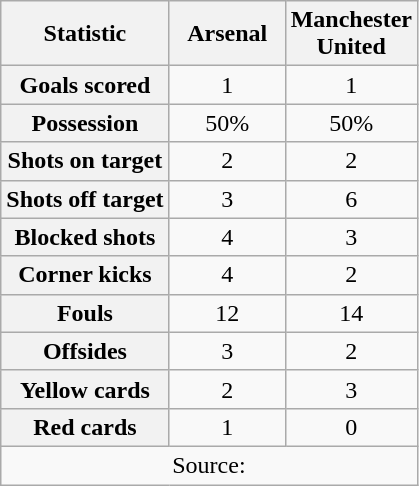<table class="wikitable plainrowheaders" style="text-align:center">
<tr>
<th scope="col">Statistic</th>
<th scope="col" style="width:70px">Arsenal</th>
<th scope="col" style="width:70px">Manchester United</th>
</tr>
<tr>
<th scope=row>Goals scored</th>
<td>1</td>
<td>1</td>
</tr>
<tr>
<th scope=row>Possession</th>
<td>50%</td>
<td>50%</td>
</tr>
<tr>
<th scope=row>Shots on target</th>
<td>2</td>
<td>2</td>
</tr>
<tr>
<th scope=row>Shots off target</th>
<td>3</td>
<td>6</td>
</tr>
<tr>
<th scope=row>Blocked shots</th>
<td>4</td>
<td>3</td>
</tr>
<tr>
<th scope=row>Corner kicks</th>
<td>4</td>
<td>2</td>
</tr>
<tr>
<th scope=row>Fouls</th>
<td>12</td>
<td>14</td>
</tr>
<tr>
<th scope=row>Offsides</th>
<td>3</td>
<td>2</td>
</tr>
<tr>
<th scope=row>Yellow cards</th>
<td>2</td>
<td>3</td>
</tr>
<tr>
<th scope=row>Red cards</th>
<td>1</td>
<td>0</td>
</tr>
<tr>
<td colspan="3">Source:</td>
</tr>
</table>
